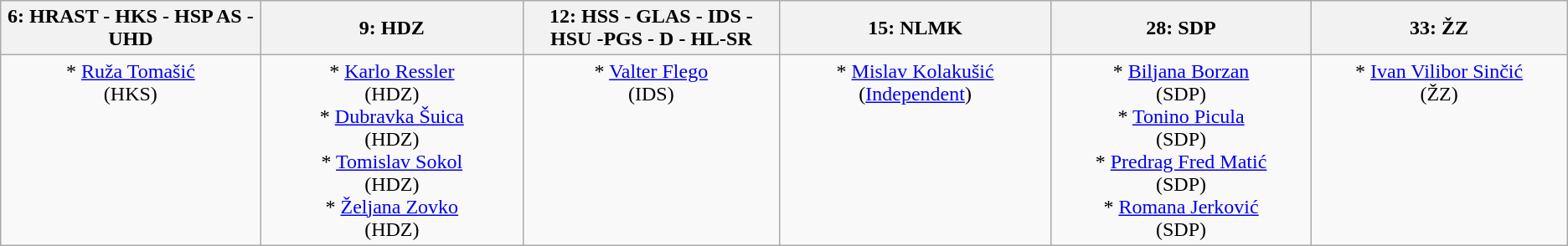<table class="wikitable"  style="text-align:center;">
<tr>
<th>6: HRAST - HKS - HSP AS - UHD</th>
<th>9: HDZ</th>
<th>12: HSS - GLAS - IDS - HSU -PGS - D - HL-SR</th>
<th>15: NLMK</th>
<th>28: SDP</th>
<th>33: ŽZ</th>
</tr>
<tr>
<td style="width:16em;" valign="top">* <a href='#'>Ruža Tomašić</a><br> (HKS)</td>
<td style="width:16em;" valign="top">* <a href='#'>Karlo Ressler</a><br> (HDZ)<br>* <a href='#'>Dubravka Šuica</a><br> (HDZ)<br>* <a href='#'>Tomislav Sokol</a><br> (HDZ)<br>* <a href='#'>Željana Zovko</a><br> (HDZ)</td>
<td style="width:16em;" valign="top">* <a href='#'>Valter Flego</a><br> (IDS)</td>
<td style="width:16em;" valign="top">* <a href='#'>Mislav Kolakušić</a><br> (<a href='#'>Independent</a>)</td>
<td style="width:16em;" valign="top">* <a href='#'>Biljana Borzan</a><br> (SDP)<br>* <a href='#'>Tonino Picula</a><br> (SDP)<br>* <a href='#'>Predrag Fred Matić</a><br> (SDP)<br>* <a href='#'>Romana Jerković</a><br> (SDP)</td>
<td style="width:16em;" valign="top">* <a href='#'>Ivan Vilibor Sinčić</a><br> (ŽZ)</td>
</tr>
</table>
